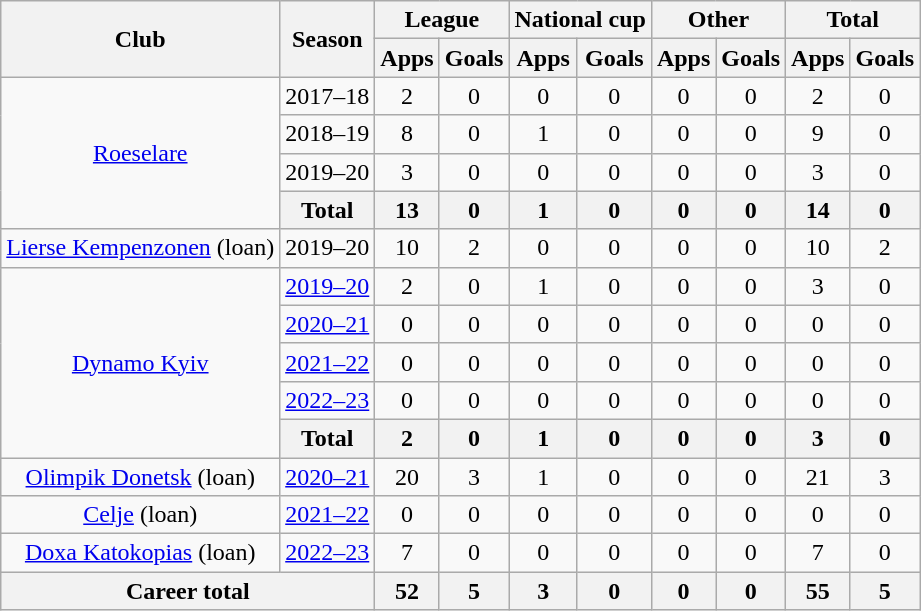<table class=wikitable style="text-align: center">
<tr>
<th rowspan=2>Club</th>
<th rowspan=2>Season</th>
<th colspan=2>League</th>
<th colspan=2>National cup</th>
<th colspan=2>Other</th>
<th colspan=2>Total</th>
</tr>
<tr>
<th>Apps</th>
<th>Goals</th>
<th>Apps</th>
<th>Goals</th>
<th>Apps</th>
<th>Goals</th>
<th>Apps</th>
<th>Goals</th>
</tr>
<tr>
<td rowspan=4><a href='#'>Roeselare</a></td>
<td>2017–18</td>
<td>2</td>
<td>0</td>
<td>0</td>
<td>0</td>
<td>0</td>
<td>0</td>
<td>2</td>
<td>0</td>
</tr>
<tr>
<td>2018–19</td>
<td>8</td>
<td>0</td>
<td>1</td>
<td>0</td>
<td>0</td>
<td>0</td>
<td>9</td>
<td>0</td>
</tr>
<tr>
<td>2019–20</td>
<td>3</td>
<td>0</td>
<td>0</td>
<td>0</td>
<td>0</td>
<td>0</td>
<td>3</td>
<td>0</td>
</tr>
<tr>
<th>Total</th>
<th>13</th>
<th>0</th>
<th>1</th>
<th>0</th>
<th>0</th>
<th>0</th>
<th>14</th>
<th>0</th>
</tr>
<tr>
<td><a href='#'>Lierse Kempenzonen</a> (loan)</td>
<td>2019–20</td>
<td>10</td>
<td>2</td>
<td>0</td>
<td>0</td>
<td>0</td>
<td>0</td>
<td>10</td>
<td>2</td>
</tr>
<tr>
<td rowspan=5><a href='#'>Dynamo Kyiv</a></td>
<td><a href='#'>2019–20</a></td>
<td>2</td>
<td>0</td>
<td>1</td>
<td>0</td>
<td>0</td>
<td>0</td>
<td>3</td>
<td>0</td>
</tr>
<tr>
<td><a href='#'>2020–21</a></td>
<td>0</td>
<td>0</td>
<td>0</td>
<td>0</td>
<td>0</td>
<td>0</td>
<td>0</td>
<td>0</td>
</tr>
<tr>
<td><a href='#'>2021–22</a></td>
<td>0</td>
<td>0</td>
<td>0</td>
<td>0</td>
<td>0</td>
<td>0</td>
<td>0</td>
<td>0</td>
</tr>
<tr>
<td><a href='#'>2022–23</a></td>
<td>0</td>
<td>0</td>
<td>0</td>
<td>0</td>
<td>0</td>
<td>0</td>
<td>0</td>
<td>0</td>
</tr>
<tr>
<th>Total</th>
<th>2</th>
<th>0</th>
<th>1</th>
<th>0</th>
<th>0</th>
<th>0</th>
<th>3</th>
<th>0</th>
</tr>
<tr>
<td><a href='#'>Olimpik Donetsk</a> (loan)</td>
<td><a href='#'>2020–21</a></td>
<td>20</td>
<td>3</td>
<td>1</td>
<td>0</td>
<td>0</td>
<td>0</td>
<td>21</td>
<td>3</td>
</tr>
<tr>
<td><a href='#'>Celje</a> (loan)</td>
<td><a href='#'>2021–22</a></td>
<td>0</td>
<td>0</td>
<td>0</td>
<td>0</td>
<td>0</td>
<td>0</td>
<td>0</td>
<td>0</td>
</tr>
<tr>
<td><a href='#'>Doxa Katokopias</a> (loan)</td>
<td><a href='#'>2022–23</a></td>
<td>7</td>
<td>0</td>
<td>0</td>
<td>0</td>
<td>0</td>
<td>0</td>
<td>7</td>
<td>0</td>
</tr>
<tr>
<th colspan=2>Career total</th>
<th>52</th>
<th>5</th>
<th>3</th>
<th>0</th>
<th>0</th>
<th>0</th>
<th>55</th>
<th>5</th>
</tr>
</table>
